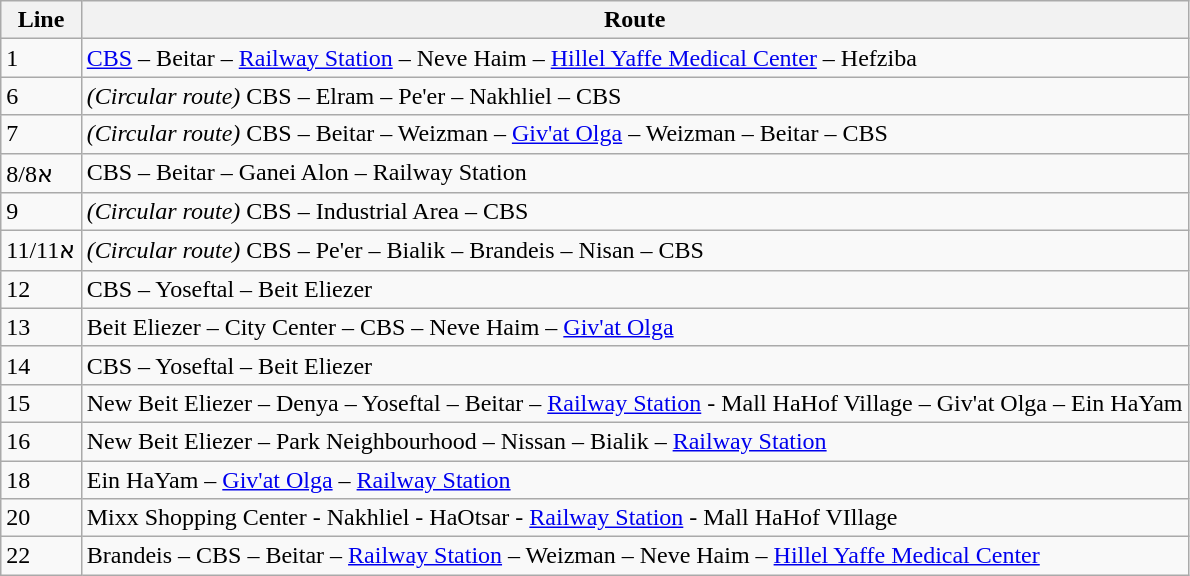<table class="wikitable">
<tr>
<th>Line</th>
<th>Route</th>
</tr>
<tr>
<td>1</td>
<td><a href='#'>CBS</a> – Beitar – <a href='#'>Railway Station</a> – Neve Haim – <a href='#'>Hillel Yaffe Medical Center</a> – Hefziba</td>
</tr>
<tr>
<td>6</td>
<td><em>(Circular route)</em> CBS – Elram – Pe'er – Nakhliel – CBS</td>
</tr>
<tr>
<td>7</td>
<td><em>(Circular route)</em> CBS – Beitar – Weizman – <a href='#'>Giv'at Olga</a> – Weizman – Beitar – CBS</td>
</tr>
<tr>
<td>8/8א</td>
<td>CBS – Beitar – Ganei Alon – Railway Station</td>
</tr>
<tr>
<td>9</td>
<td><em>(Circular route)</em> CBS – Industrial Area – CBS</td>
</tr>
<tr>
<td>11/11א</td>
<td><em>(Circular route)</em> CBS – Pe'er – Bialik – Brandeis – Nisan – CBS</td>
</tr>
<tr>
<td>12</td>
<td>CBS – Yoseftal – Beit Eliezer</td>
</tr>
<tr>
<td>13</td>
<td>Beit Eliezer – City Center – CBS – Neve Haim – <a href='#'>Giv'at Olga</a></td>
</tr>
<tr>
<td>14</td>
<td>CBS – Yoseftal – Beit Eliezer</td>
</tr>
<tr>
<td>15</td>
<td>New Beit Eliezer – Denya – Yoseftal – Beitar – <a href='#'>Railway Station</a> - Mall HaHof Village – Giv'at Olga – Ein HaYam</td>
</tr>
<tr>
<td>16</td>
<td>New Beit Eliezer – Park Neighbourhood – Nissan – Bialik – <a href='#'>Railway Station</a></td>
</tr>
<tr>
<td>18</td>
<td>Ein HaYam – <a href='#'>Giv'at Olga</a> – <a href='#'>Railway Station</a></td>
</tr>
<tr>
<td>20</td>
<td>Mixx Shopping Center - Nakhliel - HaOtsar - <a href='#'>Railway Station</a> - Mall HaHof VIllage</td>
</tr>
<tr>
<td>22</td>
<td>Brandeis – CBS – Beitar – <a href='#'>Railway Station</a> – Weizman – Neve Haim – <a href='#'>Hillel Yaffe Medical Center</a></td>
</tr>
</table>
